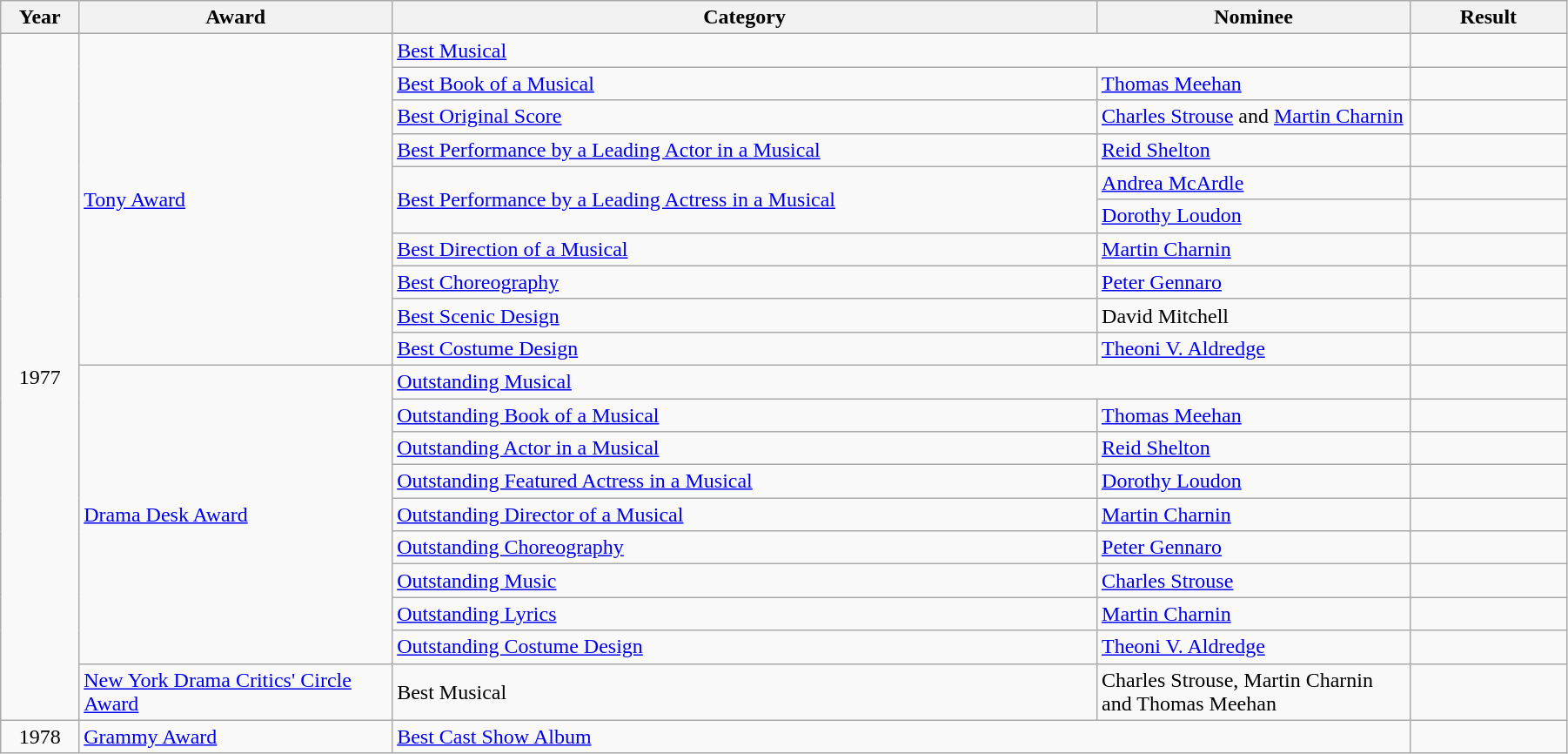<table class="wikitable" style="width:95%;">
<tr>
<th style="width:5%;">Year</th>
<th style="width:20%;">Award</th>
<th style="width:45%;">Category</th>
<th style="width:20%;">Nominee</th>
<th style="width:10%;">Result</th>
</tr>
<tr>
<td rowspan="20" style="text-align:center;">1977</td>
<td rowspan="10"><a href='#'>Tony Award</a></td>
<td colspan="2"><a href='#'>Best Musical</a></td>
<td></td>
</tr>
<tr>
<td><a href='#'>Best Book of a Musical</a></td>
<td><a href='#'>Thomas Meehan</a></td>
<td></td>
</tr>
<tr>
<td><a href='#'>Best Original Score</a></td>
<td><a href='#'>Charles Strouse</a> and <a href='#'>Martin Charnin</a></td>
<td></td>
</tr>
<tr>
<td><a href='#'>Best Performance by a Leading Actor in a Musical</a></td>
<td><a href='#'>Reid Shelton</a></td>
<td></td>
</tr>
<tr>
<td rowspan="2"><a href='#'>Best Performance by a Leading Actress in a Musical</a></td>
<td><a href='#'>Andrea McArdle</a></td>
<td></td>
</tr>
<tr>
<td><a href='#'>Dorothy Loudon</a></td>
<td></td>
</tr>
<tr>
<td><a href='#'>Best Direction of a Musical</a></td>
<td><a href='#'>Martin Charnin</a></td>
<td></td>
</tr>
<tr>
<td><a href='#'>Best Choreography</a></td>
<td><a href='#'>Peter Gennaro</a></td>
<td></td>
</tr>
<tr>
<td><a href='#'>Best Scenic Design</a></td>
<td>David Mitchell</td>
<td></td>
</tr>
<tr>
<td><a href='#'>Best Costume Design</a></td>
<td><a href='#'>Theoni V. Aldredge</a></td>
<td></td>
</tr>
<tr>
<td rowspan="9"><a href='#'>Drama Desk Award</a></td>
<td colspan="2"><a href='#'>Outstanding Musical</a></td>
<td></td>
</tr>
<tr>
<td><a href='#'>Outstanding Book of a Musical</a></td>
<td><a href='#'>Thomas Meehan</a></td>
<td></td>
</tr>
<tr>
<td><a href='#'>Outstanding Actor in a Musical</a></td>
<td><a href='#'>Reid Shelton</a></td>
<td></td>
</tr>
<tr>
<td><a href='#'>Outstanding Featured Actress in a Musical</a></td>
<td><a href='#'>Dorothy Loudon</a></td>
<td></td>
</tr>
<tr>
<td><a href='#'>Outstanding Director of a Musical</a></td>
<td><a href='#'>Martin Charnin</a></td>
<td></td>
</tr>
<tr>
<td><a href='#'>Outstanding Choreography</a></td>
<td><a href='#'>Peter Gennaro</a></td>
<td></td>
</tr>
<tr>
<td><a href='#'>Outstanding Music</a></td>
<td><a href='#'>Charles Strouse</a></td>
<td></td>
</tr>
<tr>
<td><a href='#'>Outstanding Lyrics</a></td>
<td><a href='#'>Martin Charnin</a></td>
<td></td>
</tr>
<tr>
<td><a href='#'>Outstanding Costume Design</a></td>
<td><a href='#'>Theoni V. Aldredge</a></td>
<td></td>
</tr>
<tr>
<td><a href='#'>New York Drama Critics' Circle Award</a></td>
<td>Best Musical</td>
<td>Charles Strouse, Martin Charnin and Thomas Meehan</td>
<td></td>
</tr>
<tr>
<td style="text-align:center;">1978</td>
<td><a href='#'>Grammy Award</a></td>
<td colspan="2"><a href='#'>Best Cast Show Album</a></td>
<td></td>
</tr>
</table>
